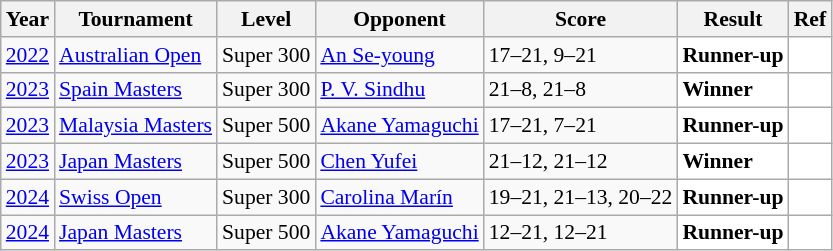<table class="sortable wikitable" style="font-size: 90%">
<tr>
<th>Year</th>
<th>Tournament</th>
<th>Level</th>
<th>Opponent</th>
<th>Score</th>
<th>Result</th>
<th>Ref</th>
</tr>
<tr>
<td align="center"><a href='#'>2022</a></td>
<td align="left"><a href='#'>Australian Open</a></td>
<td align="left">Super 300</td>
<td align="left"> <a href='#'>An Se-young</a></td>
<td align="left">17–21, 9–21</td>
<td style="text-align:left; background:white"> <strong>Runner-up</strong></td>
<td style="text-align:center; background:white"></td>
</tr>
<tr>
<td align="center"><a href='#'>2023</a></td>
<td align="left"><a href='#'>Spain Masters</a></td>
<td align="left">Super 300</td>
<td align="left"> <a href='#'>P. V. Sindhu</a></td>
<td align="left">21–8, 21–8</td>
<td style="text-align:left; background:white"> <strong>Winner</strong></td>
<td style="text-align:center; background:white"></td>
</tr>
<tr>
<td align="center"><a href='#'>2023</a></td>
<td align="left"><a href='#'>Malaysia Masters</a></td>
<td align="left">Super 500</td>
<td align="left"> <a href='#'>Akane Yamaguchi</a></td>
<td align="left">17–21, 7–21</td>
<td style="text-align:left; background:white"> <strong>Runner-up</strong></td>
<td style="text-align:center; background:white"></td>
</tr>
<tr>
<td align="center"><a href='#'>2023</a></td>
<td align="left"><a href='#'>Japan Masters</a></td>
<td align="left">Super 500</td>
<td align="left"> <a href='#'>Chen Yufei</a></td>
<td align="left">21–12, 21–12</td>
<td style="text-align:left; background:white"> <strong>Winner</strong></td>
<td style="text-align:center; background:white"></td>
</tr>
<tr>
<td align="center"><a href='#'>2024</a></td>
<td align="left"><a href='#'>Swiss Open</a></td>
<td align="left">Super 300</td>
<td align="left"> <a href='#'>Carolina Marín</a></td>
<td align="left">19–21, 21–13, 20–22</td>
<td style="text-align:left; background:white"> <strong>Runner-up</strong></td>
<td style="text-align:center; background:white"></td>
</tr>
<tr>
<td align="center"><a href='#'>2024</a></td>
<td align="left"><a href='#'>Japan Masters</a></td>
<td align="left">Super 500</td>
<td align="left"> <a href='#'>Akane Yamaguchi</a></td>
<td align="left">12–21, 12–21</td>
<td style="text-align:left; background:white"> <strong>Runner-up</strong></td>
<td style="text-align:center; background:white"></td>
</tr>
</table>
